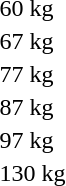<table>
<tr>
<td rowspan=2>60 kg<br></td>
<td rowspan=2></td>
<td rowspan=2></td>
<td></td>
</tr>
<tr>
<td></td>
</tr>
<tr>
<td rowspan=2>67 kg<br></td>
<td rowspan=2></td>
<td rowspan=2></td>
<td></td>
</tr>
<tr>
<td></td>
</tr>
<tr>
<td rowspan=2>77 kg<br></td>
<td rowspan=2></td>
<td rowspan=2></td>
<td></td>
</tr>
<tr>
<td></td>
</tr>
<tr>
<td rowspan=2>87 kg<br></td>
<td rowspan=2></td>
<td rowspan=2></td>
<td></td>
</tr>
<tr>
<td></td>
</tr>
<tr>
<td rowspan=2>97 kg<br></td>
<td rowspan=2></td>
<td rowspan=2></td>
<td></td>
</tr>
<tr>
<td></td>
</tr>
<tr>
<td rowspan=2>130 kg<br></td>
<td rowspan=2></td>
<td rowspan=2></td>
<td></td>
</tr>
<tr>
<td></td>
</tr>
</table>
